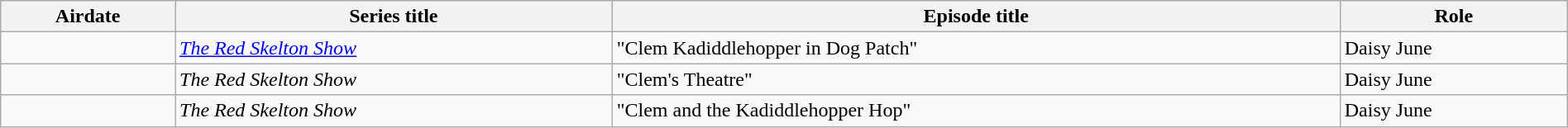<table class="wikitable sortable" width="100%">
<tr>
<th>Airdate</th>
<th>Series title</th>
<th>Episode title</th>
<th>Role</th>
</tr>
<tr>
<td></td>
<td><em><a href='#'>The Red Skelton Show</a></em></td>
<td>"Clem Kadiddlehopper in Dog Patch"</td>
<td>Daisy June</td>
</tr>
<tr>
<td></td>
<td><em>The Red Skelton Show</em></td>
<td>"Clem's Theatre"</td>
<td>Daisy June</td>
</tr>
<tr>
<td></td>
<td><em>The Red Skelton Show</em></td>
<td>"Clem and the Kadiddlehopper Hop"</td>
<td>Daisy June</td>
</tr>
</table>
